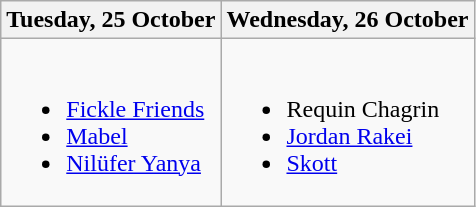<table class="wikitable">
<tr>
<th>Tuesday, 25 October</th>
<th>Wednesday, 26 October</th>
</tr>
<tr valign="top">
<td><br><ul><li><a href='#'>Fickle Friends</a></li><li><a href='#'>Mabel</a></li><li><a href='#'>Nilüfer Yanya</a></li></ul></td>
<td><br><ul><li>Requin Chagrin</li><li><a href='#'>Jordan Rakei</a></li><li><a href='#'>Skott</a></li></ul></td>
</tr>
</table>
